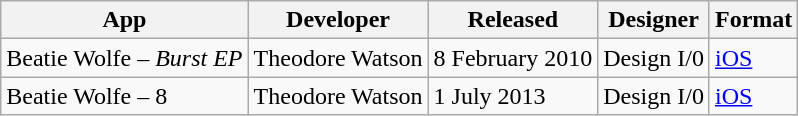<table class="wikitable">
<tr>
<th>App</th>
<th>Developer</th>
<th>Released</th>
<th>Designer</th>
<th>Format</th>
</tr>
<tr>
<td>Beatie Wolfe – <em>Burst EP</em></td>
<td>Theodore Watson</td>
<td>8 February 2010</td>
<td>Design I/0</td>
<td><a href='#'>iOS</a></td>
</tr>
<tr>
<td>Beatie Wolfe – 8</td>
<td>Theodore Watson</td>
<td>1 July 2013</td>
<td>Design I/0</td>
<td><a href='#'>iOS</a></td>
</tr>
</table>
